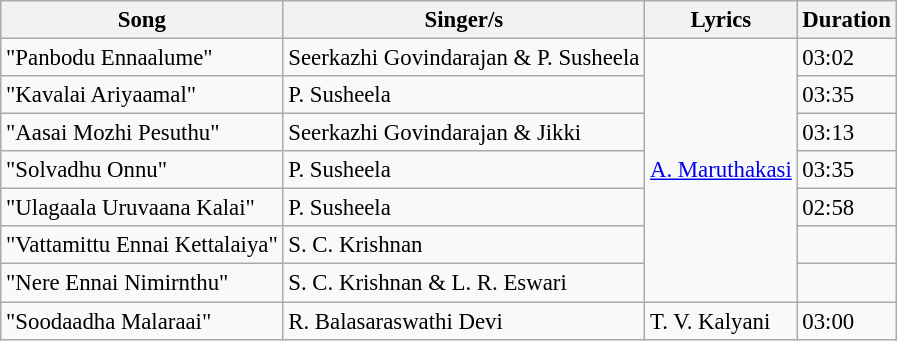<table class="wikitable" style="font-size:95%;">
<tr>
<th>Song</th>
<th>Singer/s</th>
<th>Lyrics</th>
<th>Duration</th>
</tr>
<tr>
<td>"Panbodu Ennaalume"</td>
<td>Seerkazhi Govindarajan & P. Susheela</td>
<td rowspan=7><a href='#'>A. Maruthakasi</a></td>
<td>03:02</td>
</tr>
<tr>
<td>"Kavalai Ariyaamal"</td>
<td>P. Susheela</td>
<td>03:35</td>
</tr>
<tr>
<td>"Aasai Mozhi Pesuthu"</td>
<td>Seerkazhi Govindarajan & Jikki</td>
<td>03:13</td>
</tr>
<tr>
<td>"Solvadhu Onnu"</td>
<td>P. Susheela</td>
<td>03:35</td>
</tr>
<tr>
<td>"Ulagaala Uruvaana Kalai"</td>
<td>P. Susheela</td>
<td>02:58</td>
</tr>
<tr>
<td>"Vattamittu Ennai Kettalaiya"</td>
<td>S. C. Krishnan</td>
<td></td>
</tr>
<tr>
<td>"Nere Ennai Nimirnthu"</td>
<td>S. C. Krishnan & L. R. Eswari</td>
<td></td>
</tr>
<tr>
<td>"Soodaadha Malaraai"</td>
<td>R. Balasaraswathi Devi</td>
<td>T. V. Kalyani</td>
<td>03:00</td>
</tr>
</table>
